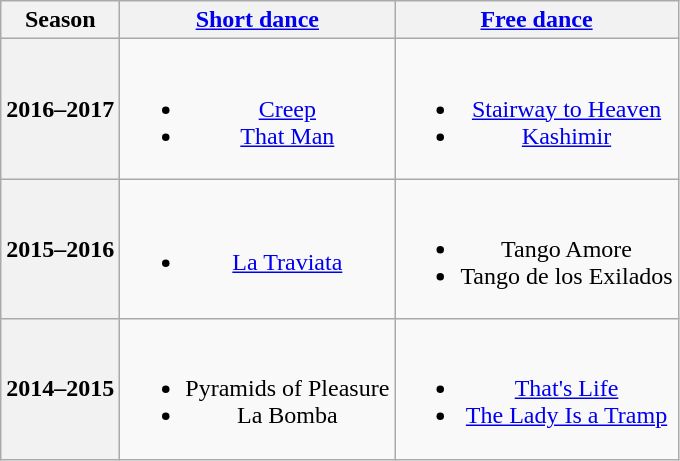<table class=wikitable style=text-align:center>
<tr>
<th>Season</th>
<th><a href='#'>Short dance</a></th>
<th><a href='#'>Free dance</a></th>
</tr>
<tr>
<th>2016–2017 <br> </th>
<td><br><ul><li> <a href='#'>Creep</a> <br></li><li> <a href='#'>That Man</a> <br></li></ul></td>
<td><br><ul><li><a href='#'>Stairway to Heaven</a> <br></li><li><a href='#'>Kashimir</a> <br></li></ul></td>
</tr>
<tr>
<th>2015–2016 <br> </th>
<td><br><ul><li> <a href='#'>La Traviata</a> <br></li></ul></td>
<td><br><ul><li>Tango Amore <br></li><li>Tango de los Exilados <br></li></ul></td>
</tr>
<tr>
<th>2014–2015 <br> </th>
<td><br><ul><li> Pyramids of Pleasure</li><li> La Bomba</li></ul></td>
<td><br><ul><li><a href='#'>That's Life</a> <br> </li><li><a href='#'>The Lady Is a Tramp</a> <br></li></ul></td>
</tr>
</table>
